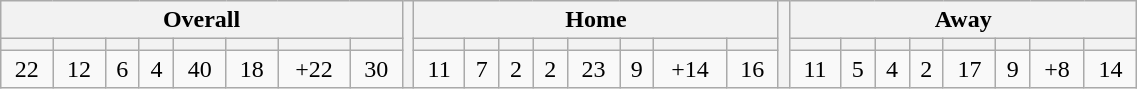<table class="wikitable" style="text-align: center; width:60%">
<tr>
<th colspan="8">Overall</th>
<th rowspan="3" width="1%"></th>
<th colspan="8">Home</th>
<th rowspan="3" width="1%"></th>
<th colspan="8">Away</th>
</tr>
<tr>
<th></th>
<th></th>
<th></th>
<th></th>
<th></th>
<th></th>
<th></th>
<th></th>
<th></th>
<th></th>
<th></th>
<th></th>
<th></th>
<th></th>
<th></th>
<th></th>
<th></th>
<th></th>
<th></th>
<th></th>
<th></th>
<th></th>
<th></th>
<th></th>
</tr>
<tr>
<td>22</td>
<td>12</td>
<td>6</td>
<td>4</td>
<td>40</td>
<td>18</td>
<td>+22</td>
<td>30</td>
<td>11</td>
<td>7</td>
<td>2</td>
<td>2</td>
<td>23</td>
<td>9</td>
<td>+14</td>
<td>16</td>
<td>11</td>
<td>5</td>
<td>4</td>
<td>2</td>
<td>17</td>
<td>9</td>
<td>+8</td>
<td>14</td>
</tr>
</table>
